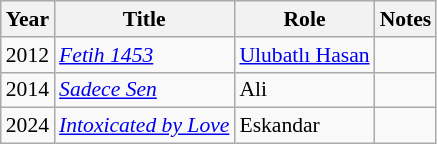<table class="wikitable" style="font-size:90%;">
<tr>
<th>Year</th>
<th>Title</th>
<th>Role</th>
<th>Notes</th>
</tr>
<tr>
<td>2012</td>
<td><em><a href='#'>Fetih 1453</a></em></td>
<td><a href='#'>Ulubatlı Hasan</a></td>
<td></td>
</tr>
<tr>
<td>2014</td>
<td><em><a href='#'>Sadece Sen</a></em></td>
<td>Ali</td>
<td></td>
</tr>
<tr>
<td>2024</td>
<td><em><a href='#'>Intoxicated by Love</a></em></td>
<td>Eskandar</td>
<td></td>
</tr>
</table>
